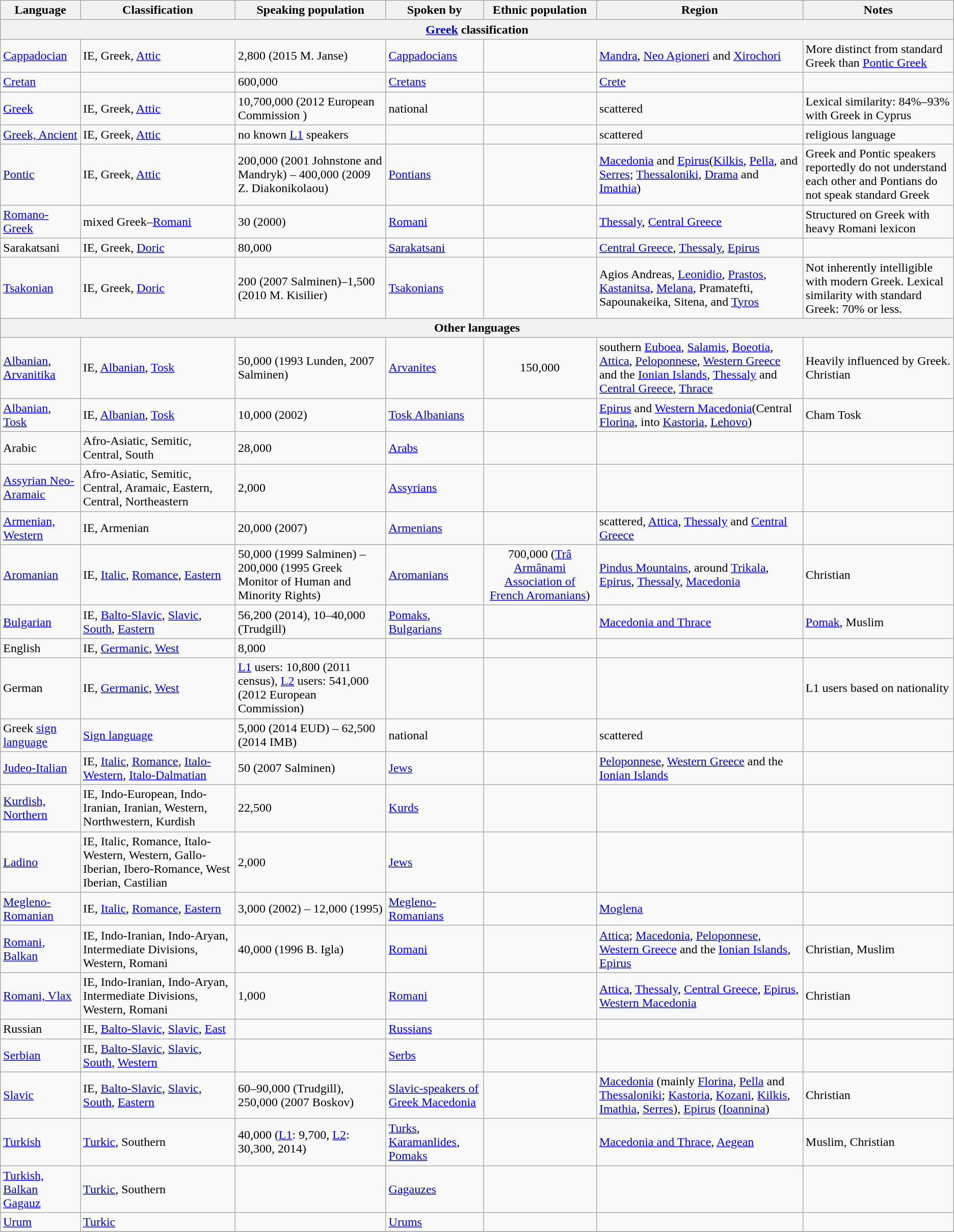<table class="wikitable">
<tr>
<th>Language</th>
<th>Classification</th>
<th>Speaking population</th>
<th>Spoken by</th>
<th>Ethnic population</th>
<th>Region</th>
<th>Notes</th>
</tr>
<tr>
<th colspan=7><a href='#'>Greek</a> classification</th>
</tr>
<tr>
<td><a href='#'>Cappadocian</a></td>
<td>IE, Greek, <a href='#'>Attic</a></td>
<td>2,800 (2015 M. Janse)</td>
<td><a href='#'>Cappadocians</a></td>
<td style="text-align:center;"></td>
<td><a href='#'>Mandra</a>, <a href='#'>Neo Agioneri</a> and <a href='#'>Xirochori</a></td>
<td>More distinct from standard Greek than <a href='#'>Pontic Greek</a></td>
</tr>
<tr>
<td><a href='#'>Cretan</a></td>
<td></td>
<td>600,000</td>
<td><a href='#'>Cretans</a></td>
<td style="text-align:center;"></td>
<td><a href='#'>Crete</a></td>
<td></td>
</tr>
<tr>
<td><a href='#'>Greek</a></td>
<td>IE, Greek, <a href='#'>Attic</a></td>
<td>10,700,000 (2012 European Commission )</td>
<td>national</td>
<td style="text-align:center;"></td>
<td>scattered</td>
<td>Lexical similarity: 84%–93% with Greek in Cyprus</td>
</tr>
<tr>
<td><a href='#'>Greek, Ancient</a></td>
<td>IE, Greek, <a href='#'>Attic</a></td>
<td>no known <a href='#'>L1</a> speakers</td>
<td></td>
<td style="text-align:center;"></td>
<td>scattered</td>
<td>religious language</td>
</tr>
<tr>
<td><a href='#'>Pontic</a></td>
<td>IE, Greek, <a href='#'>Attic</a></td>
<td>200,000 (2001 Johnstone and Mandryk) – 400,000 (2009 Z. Diakonikolaou)</td>
<td><a href='#'>Pontians</a></td>
<td style="text-align:center;"></td>
<td><a href='#'>Macedonia</a> and <a href='#'>Epirus</a>(<a href='#'>Kilkis</a>, <a href='#'>Pella</a>, and <a href='#'>Serres</a>; <a href='#'>Thessaloniki</a>, <a href='#'>Drama</a> and <a href='#'>Imathia</a>)</td>
<td>Greek and Pontic speakers reportedly do not understand each other and Pontians do not speak standard Greek</td>
</tr>
<tr>
<td><a href='#'>Romano-Greek</a></td>
<td>mixed Greek–<a href='#'>Romani</a></td>
<td>30 (2000)</td>
<td><a href='#'>Romani</a></td>
<td style="text-align:center;"></td>
<td><a href='#'>Thessaly</a>, <a href='#'>Central Greece</a></td>
<td>Structured on Greek with heavy Romani lexicon</td>
</tr>
<tr>
<td>Sarakatsani</td>
<td>IE, Greek, <a href='#'>Doric</a></td>
<td>80,000</td>
<td><a href='#'>Sarakatsani</a></td>
<td style="text-align:center;"></td>
<td><a href='#'>Central Greece</a>, <a href='#'>Thessaly</a>, <a href='#'>Epirus</a></td>
<td></td>
</tr>
<tr>
<td><a href='#'>Tsakonian</a></td>
<td>IE, Greek, <a href='#'>Doric</a></td>
<td>200 (2007 Salminen)–1,500 (2010 M. Kisilier)</td>
<td><a href='#'>Tsakonians</a></td>
<td style="text-align:center;"></td>
<td>Agios Andreas, <a href='#'>Leonidio</a>, <a href='#'>Prastos</a>, <a href='#'>Kastanitsa</a>, <a href='#'>Melana</a>, Pramatefti, Sapounakeika, Sitena, and <a href='#'>Tyros</a></td>
<td>Not inherently intelligible with modern Greek. Lexical similarity with standard Greek: 70% or less.</td>
</tr>
<tr>
<th colspan=7>Other languages</th>
</tr>
<tr>
<td><a href='#'>Albanian</a>, <a href='#'>Arvanitika</a></td>
<td>IE, <a href='#'>Albanian</a>, <a href='#'>Tosk</a></td>
<td>50,000 (1993 Lunden, 2007 Salminen)</td>
<td><a href='#'>Arvanites</a></td>
<td style="text-align:center;">150,000</td>
<td>southern <a href='#'>Euboea</a>, <a href='#'>Salamis</a>, <a href='#'>Boeotia</a>, <a href='#'>Attica</a>, <a href='#'>Peloponnese</a>, <a href='#'>Western Greece</a> and the <a href='#'>Ionian Islands</a>, <a href='#'>Thessaly</a> and <a href='#'>Central Greece</a>, <a href='#'>Thrace</a></td>
<td>Heavily influenced by Greek. Christian</td>
</tr>
<tr>
<td><a href='#'>Albanian</a>, <a href='#'>Tosk</a></td>
<td>IE, <a href='#'>Albanian</a>, <a href='#'>Tosk</a></td>
<td>10,000 (2002)</td>
<td><a href='#'>Tosk Albanians</a></td>
<td style="text-align:center;"></td>
<td><a href='#'>Epirus</a> and <a href='#'>Western Macedonia</a>(Central <a href='#'>Florina</a>, into <a href='#'>Kastoria</a>, <a href='#'>Lehovo</a>)</td>
<td>Cham Tosk</td>
</tr>
<tr>
<td>Arabic</td>
<td>Afro-Asiatic, Semitic, Central, South</td>
<td>28,000</td>
<td><a href='#'>Arabs</a></td>
<td style="text-align:center;"></td>
<td></td>
<td></td>
</tr>
<tr>
<td><a href='#'>Assyrian Neo-Aramaic</a></td>
<td>Afro-Asiatic, Semitic, Central, Aramaic, Eastern, Central, Northeastern</td>
<td>2,000</td>
<td><a href='#'>Assyrians</a></td>
<td style="text-align:center;"></td>
<td></td>
<td></td>
</tr>
<tr>
<td><a href='#'>Armenian, Western</a></td>
<td>IE, Armenian</td>
<td>20,000 (2007)</td>
<td><a href='#'>Armenians</a></td>
<td style="text-align:center;"></td>
<td>scattered, <a href='#'>Attica</a>, <a href='#'>Thessaly</a> and <a href='#'>Central Greece</a></td>
<td></td>
</tr>
<tr>
<td><a href='#'>Aromanian</a></td>
<td>IE, <a href='#'>Italic</a>, <a href='#'>Romance</a>, <a href='#'>Eastern</a></td>
<td>50,000 (1999 Salminen) – 200,000 (1995 Greek Monitor of Human and Minority Rights)</td>
<td><a href='#'>Aromanians</a></td>
<td style="text-align:center;">700,000 (<a href='#'>Trâ Armânami Association of French Aromanians</a>)</td>
<td><a href='#'>Pindus Mountains</a>, around <a href='#'>Trikala</a>, <a href='#'>Epirus</a>, <a href='#'>Thessaly</a>, <a href='#'>Macedonia</a></td>
<td>Christian</td>
</tr>
<tr>
<td><a href='#'>Bulgarian</a></td>
<td>IE, <a href='#'>Balto-Slavic</a>, <a href='#'>Slavic</a>, <a href='#'>South</a>, <a href='#'>Eastern</a></td>
<td>56,200 (2014), 10–40,000 (Trudgill)</td>
<td><a href='#'>Pomaks</a>, <a href='#'>Bulgarians</a></td>
<td style="text-align:center;"></td>
<td><a href='#'>Macedonia and Thrace</a></td>
<td><a href='#'>Pomak</a>, Muslim</td>
</tr>
<tr>
<td>English</td>
<td>IE, <a href='#'>Germanic</a>, <a href='#'>West</a></td>
<td>8,000</td>
<td></td>
<td style="text-align:center;"></td>
<td></td>
<td></td>
</tr>
<tr>
<td>German</td>
<td>IE, <a href='#'>Germanic</a>, <a href='#'>West</a></td>
<td><a href='#'>L1</a> users: 10,800 (2011 census), <a href='#'>L2</a> users: 541,000 (2012 European Commission)</td>
<td></td>
<td style="text-align:center;"></td>
<td></td>
<td>L1 users based on nationality</td>
</tr>
<tr>
<td>Greek <a href='#'>sign language</a></td>
<td><a href='#'>Sign language</a></td>
<td>5,000 (2014 EUD) – 62,500 (2014 IMB)</td>
<td>national</td>
<td style="text-align:center;"></td>
<td>scattered</td>
<td></td>
</tr>
<tr>
<td><a href='#'>Judeo-Italian</a></td>
<td>IE, <a href='#'>Italic</a>, <a href='#'>Romance</a>, <a href='#'>Italo-Western</a>, <a href='#'>Italo-Dalmatian</a></td>
<td>50 (2007 Salminen)</td>
<td><a href='#'>Jews</a></td>
<td style="text-align:center;"></td>
<td><a href='#'>Peloponnese</a>, <a href='#'>Western Greece</a> and the <a href='#'>Ionian Islands</a></td>
<td></td>
</tr>
<tr>
<td><a href='#'>Kurdish, Northern</a></td>
<td>IE, Indo-European, Indo-Iranian, Iranian, Western, Northwestern, Kurdish</td>
<td>22,500</td>
<td><a href='#'>Kurds</a></td>
<td style="text-align:center;"></td>
<td></td>
<td></td>
</tr>
<tr>
<td><a href='#'>Ladino</a></td>
<td>IE, Italic, Romance, Italo-Western, Western, Gallo-Iberian, Ibero-Romance, West Iberian, Castilian</td>
<td>2,000</td>
<td><a href='#'>Jews</a></td>
<td style="text-align:center;"></td>
<td></td>
<td></td>
</tr>
<tr>
<td><a href='#'>Megleno-Romanian</a></td>
<td>IE, <a href='#'>Italic</a>, <a href='#'>Romance</a>, <a href='#'>Eastern</a></td>
<td>3,000 (2002) – 12,000 (1995)</td>
<td><a href='#'>Megleno-Romanians</a></td>
<td style="text-align:center;"></td>
<td><a href='#'>Moglena</a></td>
<td></td>
</tr>
<tr>
<td><a href='#'>Romani, Balkan</a></td>
<td>IE, Indo-Iranian, Indo-Aryan, Intermediate Divisions, Western, Romani</td>
<td>40,000 (1996 B. Igla)</td>
<td><a href='#'>Romani</a></td>
<td style="text-align:center;"></td>
<td><a href='#'>Attica</a>; <a href='#'>Macedonia</a>, <a href='#'>Peloponnese</a>, <a href='#'>Western Greece</a> and the <a href='#'>Ionian Islands</a>, <a href='#'>Epirus</a></td>
<td>Christian, Muslim</td>
</tr>
<tr>
<td><a href='#'>Romani, Vlax</a></td>
<td>IE, Indo-Iranian, Indo-Aryan, Intermediate Divisions, Western, Romani</td>
<td>1,000</td>
<td><a href='#'>Romani</a></td>
<td style="text-align:center;"></td>
<td><a href='#'>Attica</a>, <a href='#'>Thessaly</a>, <a href='#'>Central Greece</a>, <a href='#'>Epirus</a>, <a href='#'>Western Macedonia</a></td>
<td>Christian</td>
</tr>
<tr>
<td>Russian</td>
<td>IE, <a href='#'>Balto-Slavic</a>, <a href='#'>Slavic</a>, <a href='#'>East</a></td>
<td></td>
<td><a href='#'>Russians</a></td>
<td style="text-align:center;"></td>
<td></td>
<td></td>
</tr>
<tr>
<td><a href='#'>Serbian</a></td>
<td>IE, <a href='#'>Balto-Slavic</a>, <a href='#'>Slavic</a>, <a href='#'>South</a>, <a href='#'>Western</a></td>
<td></td>
<td><a href='#'>Serbs</a></td>
<td style="text-align:center;"></td>
<td></td>
<td></td>
</tr>
<tr>
<td><a href='#'>Slavic</a></td>
<td>IE, <a href='#'>Balto-Slavic</a>, <a href='#'>Slavic</a>, <a href='#'>South</a>, <a href='#'>Eastern</a></td>
<td>60–90,000 (Trudgill), 250,000 (2007 Boskov)</td>
<td><a href='#'>Slavic-speakers of Greek Macedonia</a></td>
<td style="text-align:center;"></td>
<td><a href='#'>Macedonia</a> (mainly <a href='#'>Florina</a>, <a href='#'>Pella</a> and <a href='#'>Thessaloniki</a>; <a href='#'>Kastoria</a>, <a href='#'>Kozani</a>, <a href='#'>Kilkis</a>, <a href='#'>Imathia</a>, <a href='#'>Serres</a>), <a href='#'>Epirus</a> (<a href='#'>Ioannina</a>)</td>
<td>Christian</td>
</tr>
<tr>
<td><a href='#'>Turkish</a></td>
<td><a href='#'>Turkic</a>, Southern</td>
<td>40,000 (<a href='#'>L1</a>: 9,700, <a href='#'>L2</a>: 30,300, 2014)</td>
<td><a href='#'>Turks</a>, <a href='#'>Karamanlides</a>, <a href='#'>Pomaks</a></td>
<td style="text-align:center;"></td>
<td><a href='#'>Macedonia and Thrace</a>, <a href='#'>Aegean</a></td>
<td>Muslim, Christian</td>
</tr>
<tr>
<td><a href='#'>Turkish, Balkan Gagauz</a></td>
<td><a href='#'>Turkic</a>, Southern</td>
<td></td>
<td><a href='#'>Gagauzes</a></td>
<td style="text-align:center;"></td>
<td></td>
<td></td>
</tr>
<tr>
<td><a href='#'>Urum</a></td>
<td><a href='#'>Turkic</a></td>
<td></td>
<td><a href='#'>Urums</a></td>
<td style="text-align:center;"></td>
<td></td>
<td></td>
</tr>
<tr>
</tr>
</table>
